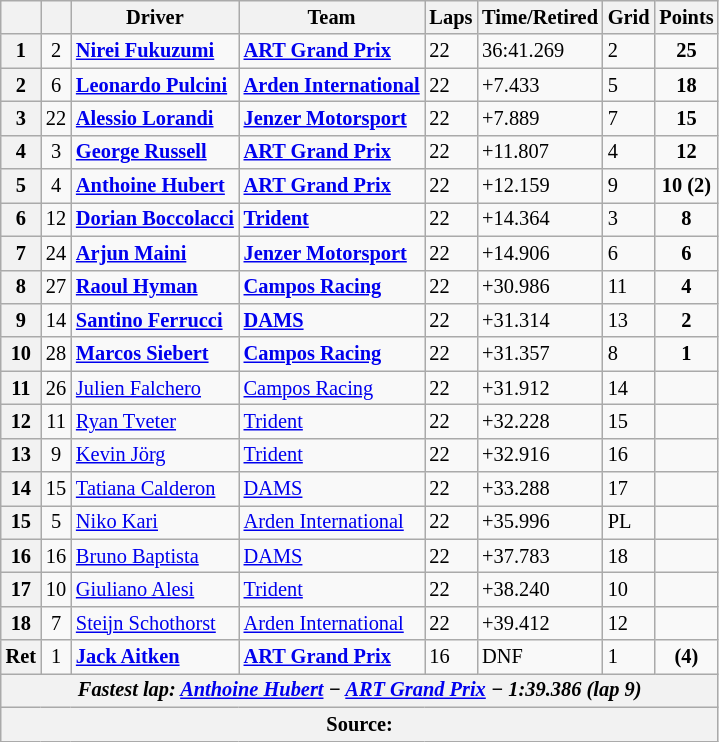<table class="wikitable" style="font-size:85%">
<tr>
<th></th>
<th></th>
<th>Driver</th>
<th>Team</th>
<th>Laps</th>
<th>Time/Retired</th>
<th>Grid</th>
<th>Points</th>
</tr>
<tr>
<th>1</th>
<td align="center">2</td>
<td><strong> <a href='#'>Nirei Fukuzumi</a></strong></td>
<td><strong><a href='#'>ART Grand Prix</a></strong></td>
<td>22</td>
<td>36:41.269</td>
<td>2</td>
<td align="center"><strong>25</strong></td>
</tr>
<tr>
<th>2</th>
<td align="center">6</td>
<td><strong> <a href='#'>Leonardo Pulcini</a></strong></td>
<td><strong><a href='#'>Arden International</a></strong></td>
<td>22</td>
<td>+7.433</td>
<td>5</td>
<td align="center"><strong>18</strong></td>
</tr>
<tr>
<th>3</th>
<td align="center">22</td>
<td><strong> <a href='#'>Alessio Lorandi</a></strong></td>
<td><strong><a href='#'>Jenzer Motorsport</a></strong></td>
<td>22</td>
<td>+7.889</td>
<td>7</td>
<td align="center"><strong>15</strong></td>
</tr>
<tr>
<th>4</th>
<td align="center">3</td>
<td><strong> <a href='#'>George Russell</a></strong></td>
<td><strong><a href='#'>ART Grand Prix</a></strong></td>
<td>22</td>
<td>+11.807</td>
<td>4</td>
<td align="center"><strong>12</strong></td>
</tr>
<tr>
<th>5</th>
<td align="center">4</td>
<td><strong> <a href='#'>Anthoine Hubert</a></strong></td>
<td><strong><a href='#'>ART Grand Prix</a></strong></td>
<td>22</td>
<td>+12.159</td>
<td>9</td>
<td align="center"><strong>10 (2)</strong></td>
</tr>
<tr>
<th>6</th>
<td align="center">12</td>
<td><strong> <a href='#'>Dorian Boccolacci</a></strong></td>
<td><strong><a href='#'>Trident</a></strong></td>
<td>22</td>
<td>+14.364</td>
<td>3</td>
<td align="center"><strong>8</strong></td>
</tr>
<tr>
<th>7</th>
<td align="center">24</td>
<td><strong> <a href='#'>Arjun Maini</a></strong></td>
<td><strong><a href='#'>Jenzer Motorsport</a></strong></td>
<td>22</td>
<td>+14.906</td>
<td>6</td>
<td align="center"><strong>6</strong></td>
</tr>
<tr>
<th>8</th>
<td align="center">27</td>
<td><strong> <a href='#'>Raoul Hyman</a></strong></td>
<td><strong><a href='#'>Campos Racing</a></strong></td>
<td>22</td>
<td>+30.986</td>
<td>11</td>
<td align="center"><strong>4</strong></td>
</tr>
<tr>
<th>9</th>
<td align="center">14</td>
<td><strong> <a href='#'>Santino Ferrucci</a></strong></td>
<td><strong><a href='#'>DAMS</a></strong></td>
<td>22</td>
<td>+31.314</td>
<td>13</td>
<td align="center"><strong>2</strong></td>
</tr>
<tr>
<th>10</th>
<td align="center">28</td>
<td><strong> <a href='#'>Marcos Siebert</a></strong></td>
<td><strong><a href='#'>Campos Racing</a></strong></td>
<td>22</td>
<td>+31.357</td>
<td>8</td>
<td align="center"><strong>1</strong></td>
</tr>
<tr>
<th>11</th>
<td align="center">26</td>
<td> <a href='#'>Julien Falchero</a></td>
<td><a href='#'>Campos Racing</a></td>
<td>22</td>
<td>+31.912</td>
<td>14</td>
<td></td>
</tr>
<tr>
<th>12</th>
<td align="center">11</td>
<td> <a href='#'>Ryan Tveter</a></td>
<td><a href='#'>Trident</a></td>
<td>22</td>
<td>+32.228</td>
<td>15</td>
<td></td>
</tr>
<tr>
<th>13</th>
<td align="center">9</td>
<td> <a href='#'>Kevin Jörg</a></td>
<td><a href='#'>Trident</a></td>
<td>22</td>
<td>+32.916</td>
<td>16</td>
<td></td>
</tr>
<tr>
<th>14</th>
<td align="center">15</td>
<td> <a href='#'>Tatiana Calderon</a></td>
<td><a href='#'>DAMS</a></td>
<td>22</td>
<td>+33.288</td>
<td>17</td>
<td></td>
</tr>
<tr>
<th>15</th>
<td align="center">5</td>
<td> <a href='#'>Niko Kari</a></td>
<td><a href='#'>Arden International</a></td>
<td>22</td>
<td>+35.996</td>
<td>PL</td>
<td></td>
</tr>
<tr>
<th>16</th>
<td align="center">16</td>
<td> <a href='#'>Bruno Baptista</a></td>
<td><a href='#'>DAMS</a></td>
<td>22</td>
<td>+37.783</td>
<td>18</td>
<td></td>
</tr>
<tr>
<th>17</th>
<td align="center">10</td>
<td> <a href='#'>Giuliano Alesi</a></td>
<td><a href='#'>Trident</a></td>
<td>22</td>
<td>+38.240</td>
<td>10</td>
<td></td>
</tr>
<tr>
<th>18</th>
<td align="center">7</td>
<td> <a href='#'>Steijn Schothorst</a></td>
<td><a href='#'>Arden International</a></td>
<td>22</td>
<td>+39.412</td>
<td>12</td>
<td></td>
</tr>
<tr>
<th>Ret</th>
<td align="center">1</td>
<td><strong> <a href='#'>Jack Aitken</a></strong></td>
<td><strong><a href='#'>ART Grand Prix</a></strong></td>
<td>16</td>
<td>DNF</td>
<td>1</td>
<td align="center"><strong>(4)</strong></td>
</tr>
<tr>
<th colspan="8"><em>Fastest lap: <strong> <a href='#'>Anthoine Hubert</a> − <a href='#'>ART Grand Prix</a> − 1:39.386 (lap 9)<strong><em></th>
</tr>
<tr>
<th colspan="8">Source:</th>
</tr>
</table>
